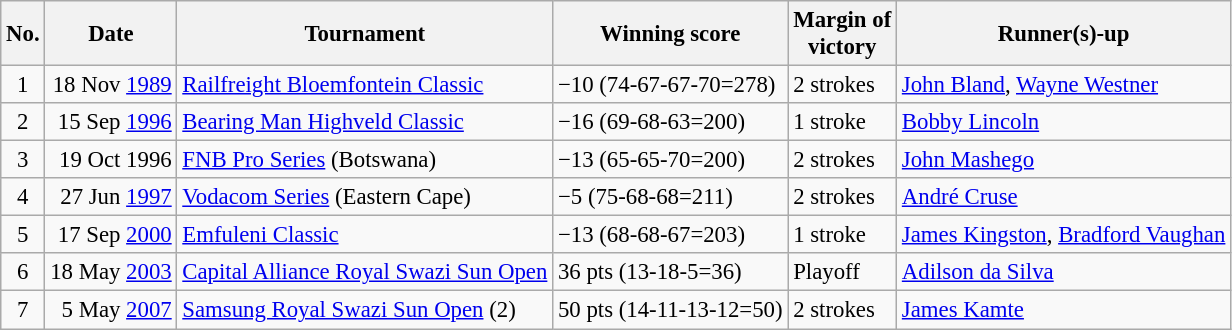<table class="wikitable" style="font-size:95%;">
<tr>
<th>No.</th>
<th>Date</th>
<th>Tournament</th>
<th>Winning score</th>
<th>Margin of<br>victory</th>
<th>Runner(s)-up</th>
</tr>
<tr>
<td align=center>1</td>
<td align=right>18 Nov <a href='#'>1989</a></td>
<td><a href='#'>Railfreight Bloemfontein Classic</a></td>
<td>−10 (74-67-67-70=278)</td>
<td>2 strokes</td>
<td> <a href='#'>John Bland</a>,  <a href='#'>Wayne Westner</a></td>
</tr>
<tr>
<td align=center>2</td>
<td align=right>15 Sep <a href='#'>1996</a></td>
<td><a href='#'>Bearing Man Highveld Classic</a></td>
<td>−16 (69-68-63=200)</td>
<td>1 stroke</td>
<td> <a href='#'>Bobby Lincoln</a></td>
</tr>
<tr>
<td align=center>3</td>
<td align=right>19 Oct 1996</td>
<td><a href='#'>FNB Pro Series</a> (Botswana)</td>
<td>−13 (65-65-70=200)</td>
<td>2 strokes</td>
<td> <a href='#'>John Mashego</a></td>
</tr>
<tr>
<td align=center>4</td>
<td align=right>27 Jun <a href='#'>1997</a></td>
<td><a href='#'>Vodacom Series</a> (Eastern Cape)</td>
<td>−5 (75-68-68=211)</td>
<td>2 strokes</td>
<td> <a href='#'>André Cruse</a></td>
</tr>
<tr>
<td align=center>5</td>
<td align=right>17 Sep <a href='#'>2000</a></td>
<td><a href='#'>Emfuleni Classic</a></td>
<td>−13 (68-68-67=203)</td>
<td>1 stroke</td>
<td> <a href='#'>James Kingston</a>,  <a href='#'>Bradford Vaughan</a></td>
</tr>
<tr>
<td align=center>6</td>
<td align=right>18 May <a href='#'>2003</a></td>
<td><a href='#'>Capital Alliance Royal Swazi Sun Open</a></td>
<td>36 pts (13-18-5=36)</td>
<td>Playoff</td>
<td> <a href='#'>Adilson da Silva</a></td>
</tr>
<tr>
<td align=center>7</td>
<td align=right>5 May <a href='#'>2007</a></td>
<td><a href='#'>Samsung Royal Swazi Sun Open</a> (2)</td>
<td>50 pts (14-11-13-12=50)</td>
<td>2 strokes</td>
<td> <a href='#'>James Kamte</a></td>
</tr>
</table>
